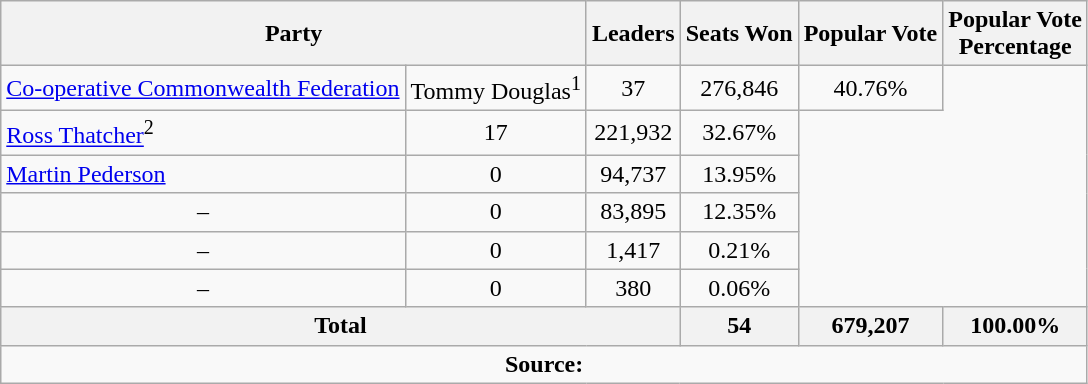<table class="wikitable">
<tr>
<th colspan="2">Party</th>
<th>Leaders</th>
<th>Seats Won</th>
<th>Popular Vote</th>
<th>Popular Vote<br>Percentage</th>
</tr>
<tr>
<td><a href='#'>Co-operative Commonwealth Federation</a></td>
<td>Tommy Douglas<sup>1</sup></td>
<td align=center>37</td>
<td align=center>276,846</td>
<td align=center>40.76%</td>
</tr>
<tr>
<td><a href='#'>Ross Thatcher</a><sup>2</sup></td>
<td align=center>17</td>
<td align=center>221,932</td>
<td align=center>32.67%</td>
</tr>
<tr>
<td><a href='#'>Martin Pederson</a></td>
<td align=center>0</td>
<td align=center>94,737</td>
<td align=center>13.95%</td>
</tr>
<tr>
<td align=center>–</td>
<td align=center>0</td>
<td align=center>83,895</td>
<td align=center>12.35%</td>
</tr>
<tr>
<td align=center>–</td>
<td align=center>0</td>
<td align=center>1,417</td>
<td align=center>0.21%</td>
</tr>
<tr>
<td align=center>–</td>
<td align=center>0</td>
<td align=center>380</td>
<td align=center>0.06%</td>
</tr>
<tr>
<th colspan=3>Total</th>
<th>54</th>
<th>679,207</th>
<th>100.00%</th>
</tr>
<tr>
<td align="center" colspan=6><strong>Source:</strong> </td>
</tr>
</table>
